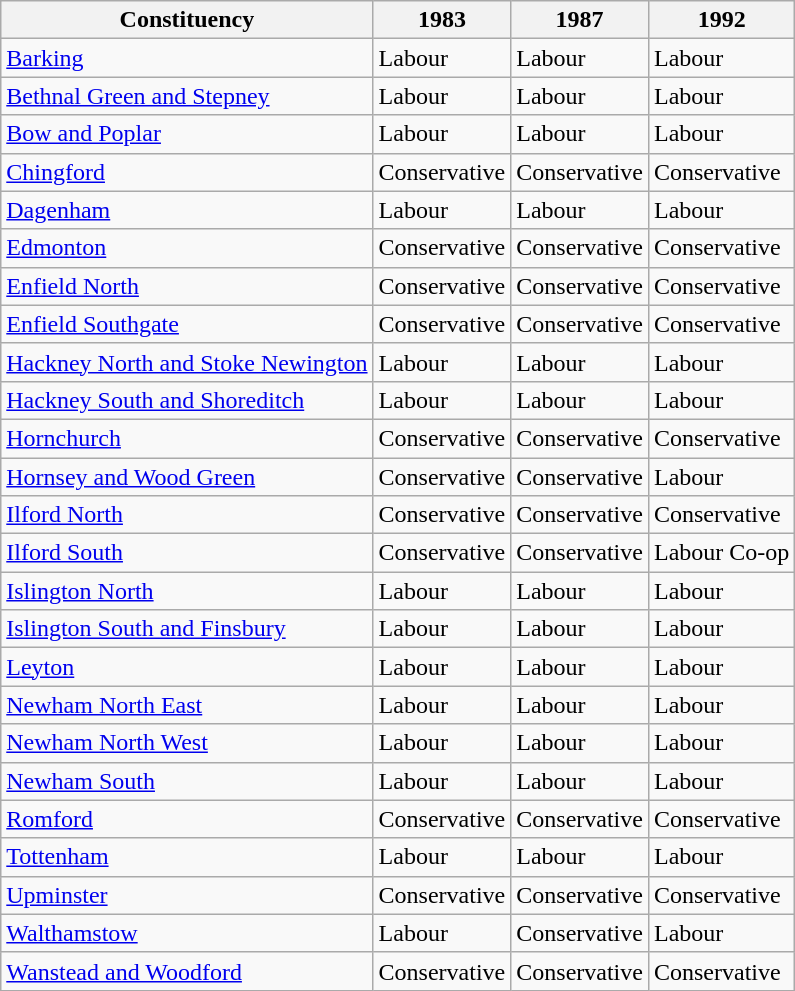<table class="wikitable">
<tr>
<th>Constituency</th>
<th>1983</th>
<th>1987</th>
<th>1992</th>
</tr>
<tr>
<td><a href='#'>Barking</a></td>
<td bgcolor=>Labour</td>
<td bgcolor=>Labour</td>
<td bgcolor=>Labour</td>
</tr>
<tr>
<td><a href='#'>Bethnal Green and Stepney</a></td>
<td bgcolor=>Labour</td>
<td bgcolor=>Labour</td>
<td bgcolor=>Labour</td>
</tr>
<tr>
<td><a href='#'>Bow and Poplar</a></td>
<td bgcolor=>Labour</td>
<td bgcolor=>Labour</td>
<td bgcolor=>Labour</td>
</tr>
<tr>
<td><a href='#'>Chingford</a></td>
<td bgcolor=>Conservative</td>
<td bgcolor=>Conservative</td>
<td bgcolor=>Conservative</td>
</tr>
<tr>
<td><a href='#'>Dagenham</a></td>
<td bgcolor=>Labour</td>
<td bgcolor=>Labour</td>
<td bgcolor=>Labour</td>
</tr>
<tr>
<td><a href='#'>Edmonton</a></td>
<td bgcolor=>Conservative</td>
<td bgcolor=>Conservative</td>
<td bgcolor=>Conservative</td>
</tr>
<tr>
<td><a href='#'>Enfield North</a></td>
<td bgcolor=>Conservative</td>
<td bgcolor=>Conservative</td>
<td bgcolor=>Conservative</td>
</tr>
<tr>
<td><a href='#'>Enfield Southgate</a></td>
<td bgcolor=>Conservative</td>
<td bgcolor=>Conservative</td>
<td bgcolor=>Conservative</td>
</tr>
<tr>
<td><a href='#'>Hackney North and Stoke Newington</a></td>
<td bgcolor=>Labour</td>
<td bgcolor=>Labour</td>
<td bgcolor=>Labour</td>
</tr>
<tr>
<td><a href='#'>Hackney South and Shoreditch</a></td>
<td bgcolor=>Labour</td>
<td bgcolor=>Labour</td>
<td bgcolor=>Labour</td>
</tr>
<tr>
<td><a href='#'>Hornchurch</a></td>
<td bgcolor=>Conservative</td>
<td bgcolor=>Conservative</td>
<td bgcolor=>Conservative</td>
</tr>
<tr>
<td><a href='#'>Hornsey and Wood Green</a></td>
<td bgcolor=>Conservative</td>
<td bgcolor=>Conservative</td>
<td bgcolor=>Labour</td>
</tr>
<tr>
<td><a href='#'>Ilford North</a></td>
<td bgcolor=>Conservative</td>
<td bgcolor=>Conservative</td>
<td bgcolor=>Conservative</td>
</tr>
<tr>
<td><a href='#'>Ilford South</a></td>
<td bgcolor=>Conservative</td>
<td bgcolor=>Conservative</td>
<td bgcolor=>Labour Co-op</td>
</tr>
<tr>
<td><a href='#'>Islington North</a></td>
<td bgcolor=>Labour</td>
<td bgcolor=>Labour</td>
<td bgcolor=>Labour</td>
</tr>
<tr>
<td><a href='#'>Islington South and Finsbury</a></td>
<td bgcolor=>Labour</td>
<td bgcolor=>Labour</td>
<td bgcolor=>Labour</td>
</tr>
<tr>
<td><a href='#'>Leyton</a></td>
<td bgcolor=>Labour</td>
<td bgcolor=>Labour</td>
<td bgcolor=>Labour</td>
</tr>
<tr>
<td><a href='#'>Newham North East</a></td>
<td bgcolor=>Labour</td>
<td bgcolor=>Labour</td>
<td bgcolor=>Labour</td>
</tr>
<tr>
<td><a href='#'>Newham North West</a></td>
<td bgcolor=>Labour</td>
<td bgcolor=>Labour</td>
<td bgcolor=>Labour</td>
</tr>
<tr>
<td><a href='#'>Newham South</a></td>
<td bgcolor=>Labour</td>
<td bgcolor=>Labour</td>
<td bgcolor=>Labour</td>
</tr>
<tr>
<td><a href='#'>Romford</a></td>
<td bgcolor=>Conservative</td>
<td bgcolor=>Conservative</td>
<td bgcolor=>Conservative</td>
</tr>
<tr>
<td><a href='#'>Tottenham</a></td>
<td bgcolor=>Labour</td>
<td bgcolor=>Labour</td>
<td bgcolor=>Labour</td>
</tr>
<tr>
<td><a href='#'>Upminster</a></td>
<td bgcolor=>Conservative</td>
<td bgcolor=>Conservative</td>
<td bgcolor=>Conservative</td>
</tr>
<tr>
<td><a href='#'>Walthamstow</a></td>
<td bgcolor=>Labour</td>
<td bgcolor=>Conservative</td>
<td bgcolor=>Labour</td>
</tr>
<tr>
<td><a href='#'>Wanstead and Woodford</a></td>
<td bgcolor=>Conservative</td>
<td bgcolor=>Conservative</td>
<td bgcolor=>Conservative</td>
</tr>
</table>
